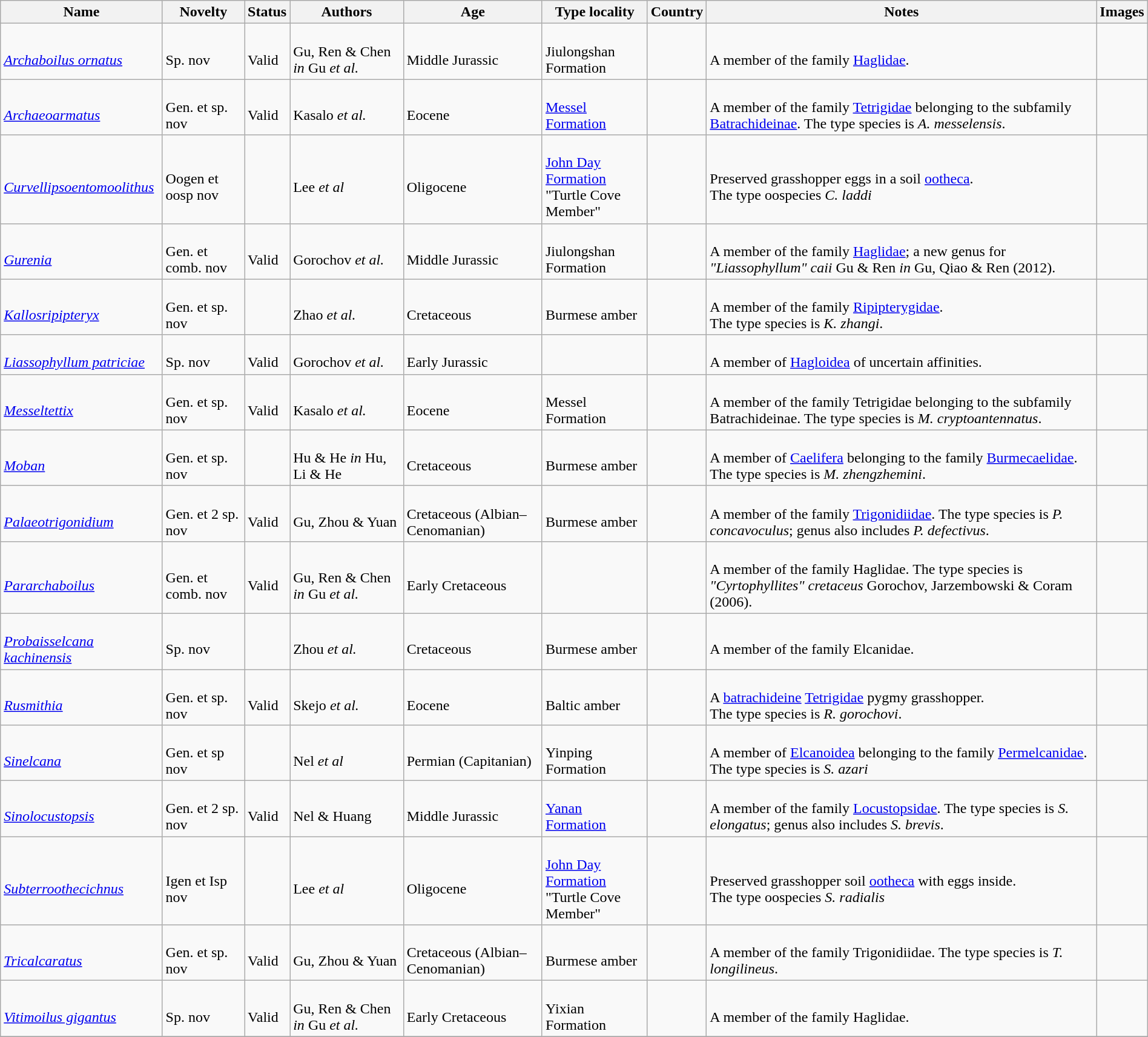<table class="wikitable sortable" align="center" width="100%">
<tr>
<th>Name</th>
<th>Novelty</th>
<th>Status</th>
<th>Authors</th>
<th>Age</th>
<th>Type locality</th>
<th>Country</th>
<th>Notes</th>
<th>Images</th>
</tr>
<tr>
<td><br><em><a href='#'>Archaboilus ornatus</a></em></td>
<td><br>Sp. nov</td>
<td><br>Valid</td>
<td><br>Gu, Ren & Chen <em>in</em> Gu <em>et al.</em></td>
<td><br>Middle Jurassic</td>
<td><br>Jiulongshan Formation</td>
<td><br></td>
<td><br>A member of the family <a href='#'>Haglidae</a>.</td>
<td></td>
</tr>
<tr>
<td><br><em><a href='#'>Archaeoarmatus</a></em></td>
<td><br>Gen. et sp. nov</td>
<td><br>Valid</td>
<td><br>Kasalo <em>et al.</em></td>
<td><br>Eocene</td>
<td><br><a href='#'>Messel Formation</a></td>
<td><br></td>
<td><br>A member of the family <a href='#'>Tetrigidae</a> belonging to the subfamily <a href='#'>Batrachideinae</a>. The type species is <em>A. messelensis</em>.</td>
<td></td>
</tr>
<tr>
<td><br><em><a href='#'>Curvellipsoentomoolithus</a></em></td>
<td><br>Oogen et oosp nov</td>
<td></td>
<td><br>Lee <em>et al</em></td>
<td><br>Oligocene</td>
<td><br><a href='#'>John Day Formation</a><br>"Turtle Cove Member"</td>
<td><br><br></td>
<td><br>Preserved grasshopper eggs in a soil <a href='#'>ootheca</a>.<br>The type oospecies <em>C. laddi</em></td>
<td></td>
</tr>
<tr>
<td><br><em><a href='#'>Gurenia</a></em></td>
<td><br>Gen. et comb. nov</td>
<td><br>Valid</td>
<td><br>Gorochov <em>et al.</em></td>
<td><br>Middle Jurassic</td>
<td><br>Jiulongshan Formation</td>
<td><br></td>
<td><br>A member of the family <a href='#'>Haglidae</a>; a new genus for <em>"Liassophyllum" caii</em> Gu & Ren <em>in</em> Gu, Qiao & Ren (2012).</td>
<td></td>
</tr>
<tr>
<td><br><em><a href='#'>Kallosripipteryx</a></em></td>
<td><br>Gen. et sp. nov</td>
<td></td>
<td><br>Zhao <em>et al.</em></td>
<td><br>Cretaceous</td>
<td><br>Burmese amber</td>
<td><br></td>
<td><br>A member of the family <a href='#'>Ripipterygidae</a>.<br> The type species is <em>K. zhangi</em>.</td>
<td></td>
</tr>
<tr>
<td><br><em><a href='#'>Liassophyllum patriciae</a></em></td>
<td><br>Sp. nov</td>
<td><br>Valid</td>
<td><br>Gorochov <em>et al.</em></td>
<td><br>Early Jurassic</td>
<td></td>
<td><br></td>
<td><br>A member of <a href='#'>Hagloidea</a> of uncertain affinities.</td>
<td></td>
</tr>
<tr>
<td><br><em><a href='#'>Messeltettix</a></em></td>
<td><br>Gen. et sp. nov</td>
<td><br>Valid</td>
<td><br>Kasalo <em>et al.</em></td>
<td><br>Eocene</td>
<td><br>Messel Formation</td>
<td><br></td>
<td><br>A member of the family Tetrigidae belonging to the subfamily Batrachideinae. The type species is <em>M. cryptoantennatus</em>.</td>
<td></td>
</tr>
<tr>
<td><br><em><a href='#'>Moban</a></em></td>
<td><br>Gen. et sp. nov</td>
<td></td>
<td><br>Hu & He <em>in</em> Hu, Li & He</td>
<td><br>Cretaceous</td>
<td><br>Burmese amber</td>
<td><br></td>
<td><br>A member of <a href='#'>Caelifera</a> belonging to the family <a href='#'>Burmecaelidae</a>. The type species is <em>M. zhengzhemini</em>.</td>
<td></td>
</tr>
<tr>
<td><br><em><a href='#'>Palaeotrigonidium</a></em></td>
<td><br>Gen. et 2 sp. nov</td>
<td><br>Valid</td>
<td><br>Gu, Zhou & Yuan</td>
<td><br>Cretaceous (Albian–Cenomanian)</td>
<td><br>Burmese amber</td>
<td><br></td>
<td><br>A member of the family <a href='#'>Trigonidiidae</a>. The type species is <em>P. concavoculus</em>; genus also includes <em>P. defectivus</em>.</td>
<td></td>
</tr>
<tr>
<td><br><em><a href='#'>Pararchaboilus</a></em></td>
<td><br>Gen. et comb. nov</td>
<td><br>Valid</td>
<td><br>Gu, Ren & Chen <em>in</em> Gu <em>et al.</em></td>
<td><br>Early Cretaceous</td>
<td></td>
<td><br></td>
<td><br>A member of the family Haglidae. The type species is <em>"Cyrtophyllites" cretaceus</em> Gorochov, Jarzembowski & Coram (2006).</td>
<td></td>
</tr>
<tr>
<td><br><em><a href='#'>Probaisselcana kachinensis</a></em></td>
<td><br>Sp. nov</td>
<td></td>
<td><br>Zhou <em>et al.</em></td>
<td><br>Cretaceous</td>
<td><br>Burmese amber</td>
<td><br></td>
<td><br>A member of the family Elcanidae.</td>
<td></td>
</tr>
<tr>
<td><br><em><a href='#'>Rusmithia</a></em></td>
<td><br>Gen. et sp. nov</td>
<td><br>Valid</td>
<td><br>Skejo <em>et al.</em></td>
<td><br>Eocene</td>
<td><br>Baltic amber</td>
<td><br><br></td>
<td><br>A <a href='#'>batrachideine</a> <a href='#'>Tetrigidae</a> pygmy grasshopper.<br> The type species is <em>R. gorochovi</em>.</td>
<td><br></td>
</tr>
<tr>
<td><br><em><a href='#'>Sinelcana</a></em></td>
<td><br>Gen. et sp nov</td>
<td></td>
<td><br>Nel <em>et al</em></td>
<td><br>Permian (Capitanian)</td>
<td><br>Yinping Formation</td>
<td><br></td>
<td><br>A member of <a href='#'>Elcanoidea</a> belonging to the family <a href='#'>Permelcanidae</a>. The type species is <em>S. azari</em></td>
<td></td>
</tr>
<tr>
<td><br><em><a href='#'>Sinolocustopsis</a></em></td>
<td><br>Gen. et 2 sp. nov</td>
<td><br>Valid</td>
<td><br>Nel & Huang</td>
<td><br>Middle Jurassic</td>
<td><br><a href='#'>Yanan Formation</a></td>
<td><br></td>
<td><br>A member of the family <a href='#'>Locustopsidae</a>. The type species is <em>S. elongatus</em>; genus also includes <em>S. brevis</em>.</td>
<td></td>
</tr>
<tr>
<td><br><em><a href='#'>Subterroothecichnus</a></em></td>
<td><br>Igen et Isp nov</td>
<td></td>
<td><br>Lee <em>et al</em></td>
<td><br>Oligocene</td>
<td><br><a href='#'>John Day Formation</a><br>"Turtle Cove Member"</td>
<td><br><br></td>
<td><br>Preserved grasshopper soil <a href='#'>ootheca</a> with eggs inside.<br>The type oospecies <em>S. radialis</em></td>
<td></td>
</tr>
<tr>
<td><br><em><a href='#'>Tricalcaratus</a></em></td>
<td><br>Gen. et sp. nov</td>
<td><br>Valid</td>
<td><br>Gu, Zhou & Yuan</td>
<td><br>Cretaceous (Albian–Cenomanian)</td>
<td><br>Burmese amber</td>
<td><br></td>
<td><br>A member of the family Trigonidiidae. The type species is <em>T. longilineus</em>.</td>
<td></td>
</tr>
<tr>
<td><br><em><a href='#'>Vitimoilus gigantus</a></em></td>
<td><br>Sp. nov</td>
<td><br>Valid</td>
<td><br>Gu, Ren & Chen <em>in</em> Gu <em>et al.</em></td>
<td><br>Early Cretaceous</td>
<td><br>Yixian Formation</td>
<td><br></td>
<td><br>A member of the family Haglidae.</td>
<td></td>
</tr>
<tr>
</tr>
</table>
